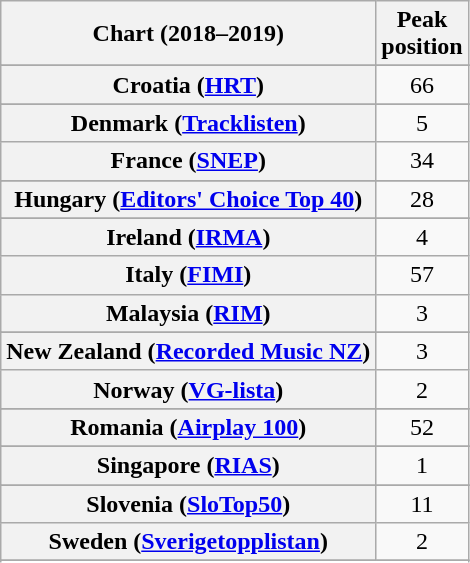<table class="wikitable sortable plainrowheaders" style="text-align:center;">
<tr>
<th scope="col">Chart (2018–2019)</th>
<th scope="col">Peak<br>position</th>
</tr>
<tr>
</tr>
<tr>
</tr>
<tr>
</tr>
<tr>
</tr>
<tr>
</tr>
<tr>
</tr>
<tr>
</tr>
<tr>
</tr>
<tr>
<th scope="row">Croatia (<a href='#'>HRT</a>)</th>
<td>66</td>
</tr>
<tr>
</tr>
<tr>
</tr>
<tr>
<th scope="row">Denmark (<a href='#'>Tracklisten</a>)</th>
<td>5</td>
</tr>
<tr>
<th scope="row">France (<a href='#'>SNEP</a>)</th>
<td>34</td>
</tr>
<tr>
</tr>
<tr>
<th scope="row">Hungary (<a href='#'>Editors' Choice Top 40</a>)</th>
<td>28</td>
</tr>
<tr>
</tr>
<tr>
<th scope="row">Ireland (<a href='#'>IRMA</a>)</th>
<td>4</td>
</tr>
<tr>
<th scope="row">Italy (<a href='#'>FIMI</a>)</th>
<td>57</td>
</tr>
<tr>
<th scope="row">Malaysia (<a href='#'>RIM</a>)</th>
<td>3</td>
</tr>
<tr>
</tr>
<tr>
</tr>
<tr>
<th scope="row">New Zealand (<a href='#'>Recorded Music NZ</a>)</th>
<td>3</td>
</tr>
<tr>
<th scope="row">Norway (<a href='#'>VG-lista</a>)</th>
<td>2</td>
</tr>
<tr>
</tr>
<tr>
</tr>
<tr>
<th scope="row">Romania (<a href='#'>Airplay 100</a>)</th>
<td>52</td>
</tr>
<tr>
</tr>
<tr>
<th scope="row">Singapore (<a href='#'>RIAS</a>)</th>
<td>1</td>
</tr>
<tr>
</tr>
<tr>
</tr>
<tr>
<th scope="row">Slovenia (<a href='#'>SloTop50</a>)</th>
<td>11</td>
</tr>
<tr>
<th scope="row">Sweden (<a href='#'>Sverigetopplistan</a>)</th>
<td>2</td>
</tr>
<tr>
</tr>
<tr>
</tr>
<tr>
</tr>
<tr>
</tr>
<tr>
</tr>
<tr>
</tr>
<tr>
</tr>
<tr>
</tr>
</table>
